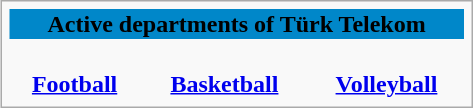<table class="infobox" style="width: 19.7em; font-size: 100%em;">
<tr bgcolor="#0087C9" style="text-align: center">
<th colspan="3"><span>Active departments of Türk Telekom</span></th>
</tr>
<tr style="text-align: center">
<td><br><strong><a href='#'>Football</a></strong></td>
<td><br><strong><a href='#'>Basketball</a></strong></td>
<td><br><strong><a href='#'>Volleyball</a></strong></td>
</tr>
</table>
